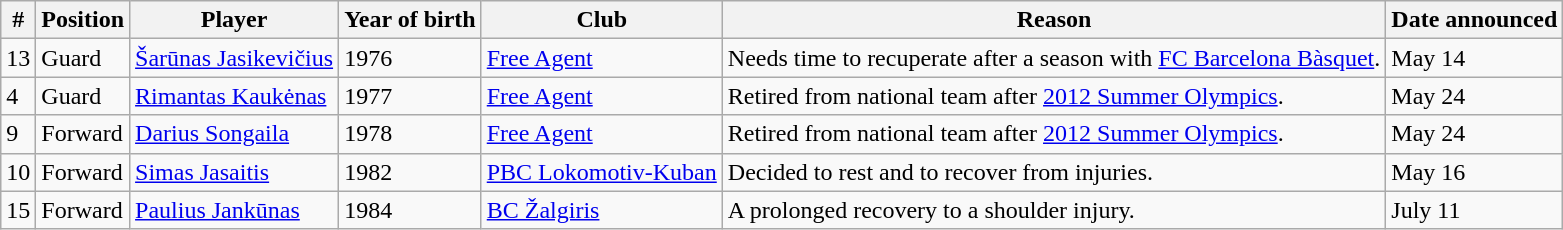<table class="wikitable">
<tr>
<th>#</th>
<th>Position</th>
<th>Player</th>
<th>Year of birth</th>
<th>Club</th>
<th>Reason</th>
<th>Date announced</th>
</tr>
<tr>
<td>13</td>
<td>Guard</td>
<td><a href='#'>Šarūnas Jasikevičius</a></td>
<td>1976</td>
<td> <a href='#'>Free Agent</a></td>
<td>Needs time to recuperate after a season with <a href='#'>FC Barcelona Bàsquet</a>.</td>
<td>May 14</td>
</tr>
<tr>
<td>4</td>
<td>Guard</td>
<td><a href='#'>Rimantas Kaukėnas</a></td>
<td>1977</td>
<td> <a href='#'>Free Agent</a></td>
<td>Retired from national team after <a href='#'>2012 Summer Olympics</a>.</td>
<td>May 24</td>
</tr>
<tr>
<td>9</td>
<td>Forward</td>
<td><a href='#'>Darius Songaila</a></td>
<td>1978</td>
<td> <a href='#'>Free Agent</a></td>
<td>Retired from national team after <a href='#'>2012 Summer Olympics</a>.</td>
<td>May 24</td>
</tr>
<tr>
<td>10</td>
<td>Forward</td>
<td><a href='#'>Simas Jasaitis</a></td>
<td>1982</td>
<td> <a href='#'>PBC Lokomotiv-Kuban</a></td>
<td>Decided to rest and to recover from injuries.</td>
<td>May 16</td>
</tr>
<tr>
<td>15</td>
<td>Forward</td>
<td><a href='#'>Paulius Jankūnas</a></td>
<td>1984</td>
<td> <a href='#'>BC Žalgiris</a></td>
<td>A prolonged recovery to a shoulder injury.</td>
<td>July 11</td>
</tr>
</table>
